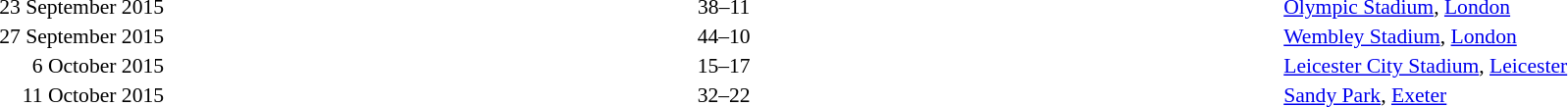<table style="width:100%" cellspacing="1">
<tr>
<th width=15%></th>
<th width=25%></th>
<th width=10%></th>
<th width=25%></th>
</tr>
<tr style=font-size:90%>
<td align=right>23 September 2015</td>
<td align=right></td>
<td align=center>38–11</td>
<td></td>
<td><a href='#'>Olympic Stadium</a>, <a href='#'>London</a></td>
</tr>
<tr style=font-size:90%>
<td align=right>27 September 2015</td>
<td align=right></td>
<td align=center>44–10</td>
<td></td>
<td><a href='#'>Wembley Stadium</a>, <a href='#'>London</a></td>
</tr>
<tr style=font-size:90%>
<td align=right>6 October 2015</td>
<td align=right></td>
<td align=center>15–17</td>
<td></td>
<td><a href='#'>Leicester City Stadium</a>, <a href='#'>Leicester</a></td>
</tr>
<tr style=font-size:90%>
<td align=right>11 October 2015</td>
<td align=right></td>
<td align=center>32–22</td>
<td></td>
<td><a href='#'>Sandy Park</a>, <a href='#'>Exeter</a></td>
</tr>
</table>
